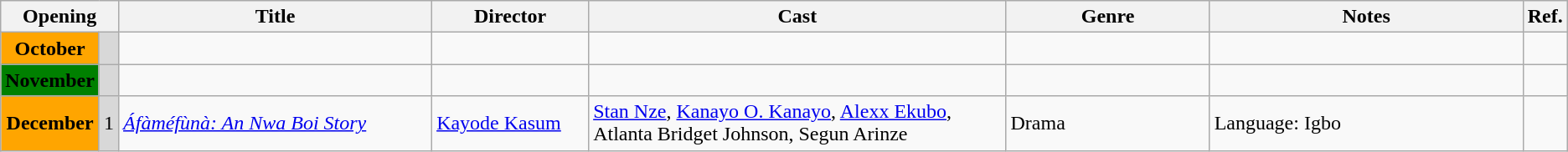<table class="wikitable">
<tr>
<th colspan="2">Opening</th>
<th style="width:20%;">Title</th>
<th style="width:10%;">Director</th>
<th>Cast</th>
<th style="width:13%">Genre</th>
<th style="width:20%">Notes</th>
<th>Ref.</th>
</tr>
<tr>
<td style="text-align:center; background:orange; textcolor:#000;"><strong>October</strong></td>
<td rowspan="1" style="text-align:center; background:#d8d8d8; textcolor:#000;"></td>
<td></td>
<td></td>
<td></td>
<td></td>
<td></td>
<td></td>
</tr>
<tr>
<td style="text-align:center; background:green; textcolor:#000;"><strong>November</strong></td>
<td rowspan="1" style="text-align:center; background:#d8d8d8; textcolor:#000;"></td>
<td></td>
<td></td>
<td></td>
<td></td>
<td></td>
<td></td>
</tr>
<tr>
<td rowspan="1" style="text-align:center; background:orange; textcolor:#000;"><strong>December</strong></td>
<td rowspan="1" style="text-align:center; background:#d8d8d8; textcolor:#000;">1</td>
<td><em><a href='#'>Áfàméfùnà: An Nwa Boi Story</a></em></td>
<td><a href='#'>Kayode Kasum</a></td>
<td><a href='#'>Stan Nze</a>, <a href='#'>Kanayo O. Kanayo</a>, <a href='#'>Alexx Ekubo</a>, Atlanta Bridget Johnson, Segun Arinze</td>
<td>Drama</td>
<td>Language: Igbo</td>
<td></td>
</tr>
</table>
